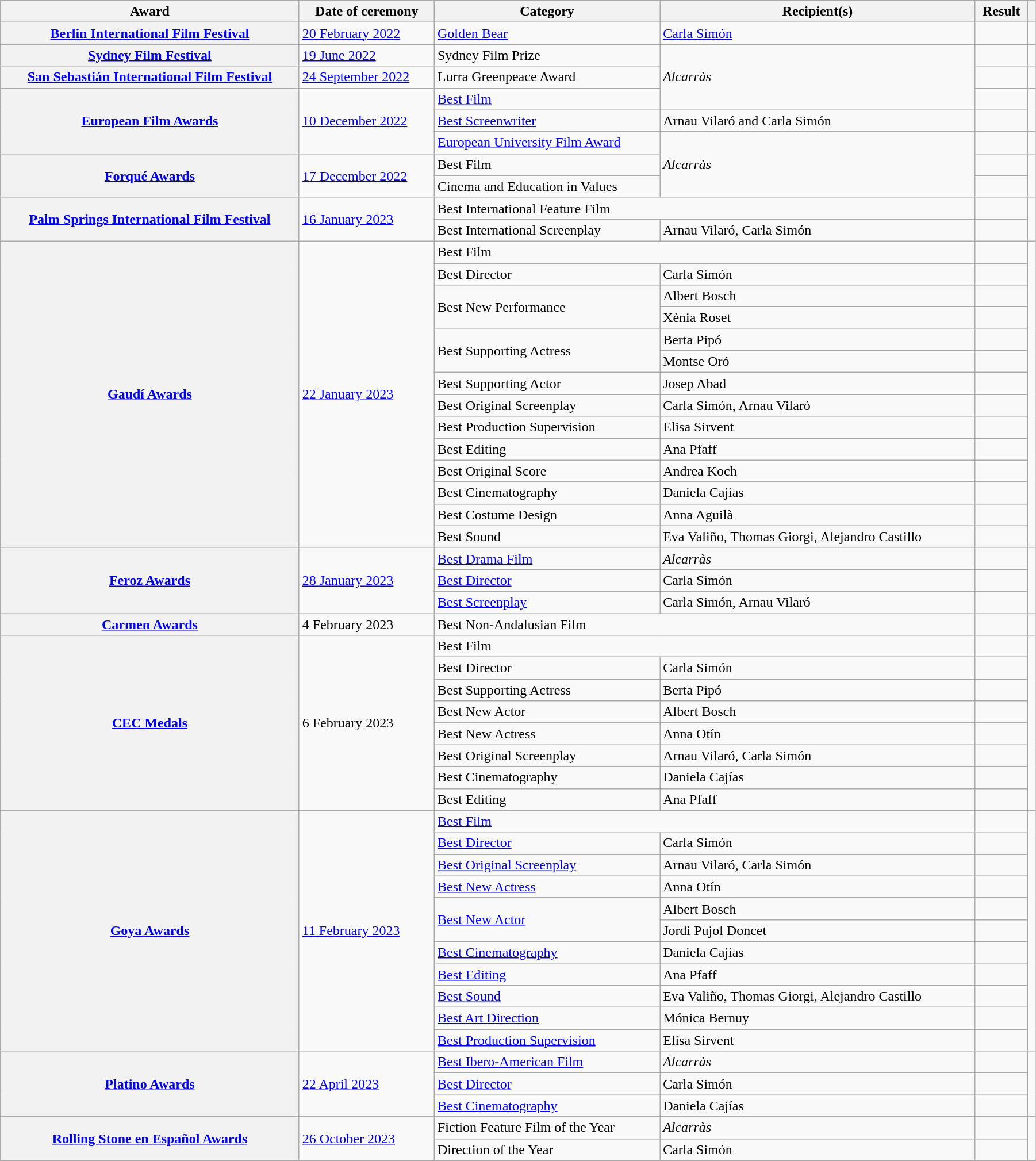<table class="wikitable sortable plainrowheaders" style="width: 95%;">
<tr>
<th scope="col">Award</th>
<th scope="col">Date of ceremony</th>
<th scope="col">Category</th>
<th scope="col">Recipient(s)</th>
<th scope="col">Result</th>
<th scope="col" class="unsortable"></th>
</tr>
<tr>
<th scope="row"><a href='#'>Berlin International Film Festival</a></th>
<td><a href='#'>20 February 2022</a></td>
<td><a href='#'>Golden Bear</a></td>
<td><a href='#'>Carla Simón</a></td>
<td></td>
<td></td>
</tr>
<tr>
<th scope="row"><a href='#'>Sydney Film Festival</a></th>
<td><a href='#'>19 June 2022</a></td>
<td>Sydney Film Prize</td>
<td rowspan="3"><em>Alcarràs</em></td>
<td></td>
<td></td>
</tr>
<tr>
<th scope="row"><a href='#'>San Sebastián International Film Festival</a></th>
<td><a href='#'>24 September 2022</a></td>
<td>Lurra Greenpeace Award</td>
<td></td>
<td></td>
</tr>
<tr>
<th rowspan="3" scope="row"><a href='#'>European Film Awards</a></th>
<td rowspan="3"><a href='#'>10 December 2022</a></td>
<td><a href='#'>Best Film</a></td>
<td></td>
<td rowspan="2"></td>
</tr>
<tr>
<td><a href='#'>Best Screenwriter</a></td>
<td>Arnau Vilaró and Carla Simón</td>
<td></td>
</tr>
<tr>
<td><a href='#'>European University Film Award</a></td>
<td rowspan="3"><em>Alcarràs</em></td>
<td></td>
<td></td>
</tr>
<tr>
<th scope="row" rowspan = "2"><a href='#'>Forqué Awards</a></th>
<td rowspan ="2"><a href='#'>17 December 2022</a></td>
<td>Best Film</td>
<td></td>
<td rowspan="2"></td>
</tr>
<tr>
<td>Cinema and Education in Values</td>
<td></td>
</tr>
<tr>
<th rowspan="2" scope="row"><a href='#'>Palm Springs International Film Festival</a></th>
<td rowspan="2"><a href='#'>16 January 2023</a></td>
<td colspan="2">Best International Feature Film</td>
<td></td>
<td rowspan="2"></td>
</tr>
<tr>
<td>Best International Screenplay</td>
<td>Arnau Vilaró, Carla Simón</td>
<td></td>
</tr>
<tr>
<th scope="row" rowspan = "14"><a href='#'>Gaudí Awards</a></th>
<td rowspan = "14"><a href='#'>22 January 2023</a></td>
<td colspan = "2">Best Film</td>
<td></td>
<td rowspan = "14"></td>
</tr>
<tr>
<td>Best Director</td>
<td>Carla Simón</td>
<td></td>
</tr>
<tr>
<td rowspan = "2">Best New Performance</td>
<td>Albert Bosch</td>
<td></td>
</tr>
<tr>
<td>Xènia Roset</td>
<td></td>
</tr>
<tr>
<td rowspan = "2">Best Supporting Actress</td>
<td>Berta Pipó</td>
<td></td>
</tr>
<tr>
<td>Montse Oró</td>
<td></td>
</tr>
<tr>
<td>Best Supporting Actor</td>
<td>Josep Abad</td>
<td></td>
</tr>
<tr>
<td>Best Original Screenplay</td>
<td>Carla Simón, Arnau Vilaró</td>
<td></td>
</tr>
<tr>
<td>Best Production Supervision</td>
<td>Elisa Sirvent</td>
<td></td>
</tr>
<tr>
<td>Best Editing</td>
<td>Ana Pfaff</td>
<td></td>
</tr>
<tr>
<td>Best Original Score</td>
<td>Andrea Koch</td>
<td></td>
</tr>
<tr>
<td>Best Cinematography</td>
<td>Daniela Cajías</td>
<td></td>
</tr>
<tr>
<td>Best Costume Design</td>
<td>Anna Aguilà</td>
<td></td>
</tr>
<tr>
<td>Best Sound</td>
<td>Eva Valiño, Thomas Giorgi, Alejandro Castillo</td>
<td></td>
</tr>
<tr>
<th scope="row" rowspan = "3"><a href='#'>Feroz Awards</a></th>
<td rowspan = "3"><a href='#'>28 January 2023</a></td>
<td><a href='#'>Best Drama Film</a></td>
<td><em>Alcarràs</em></td>
<td></td>
<td rowspan = "3"></td>
</tr>
<tr>
<td><a href='#'>Best Director</a></td>
<td>Carla Simón</td>
<td></td>
</tr>
<tr>
<td><a href='#'>Best Screenplay</a></td>
<td>Carla Simón, Arnau Vilaró</td>
<td></td>
</tr>
<tr>
<th scope="row"><a href='#'>Carmen Awards</a></th>
<td>4 February 2023</td>
<td colspan = "2">Best Non-Andalusian Film</td>
<td></td>
<td></td>
</tr>
<tr>
<th scope = "row" rowspan = "8"><a href='#'>CEC Medals</a></th>
<td rowspan = "8">6 February 2023</td>
<td colspan = "2">Best Film</td>
<td></td>
<td rowspan = "8" align = "center"></td>
</tr>
<tr>
<td>Best Director</td>
<td>Carla Simón</td>
<td></td>
</tr>
<tr>
<td>Best Supporting Actress</td>
<td>Berta Pipó</td>
<td></td>
</tr>
<tr>
<td>Best New Actor</td>
<td>Albert Bosch</td>
<td></td>
</tr>
<tr>
<td>Best New Actress</td>
<td>Anna Otín</td>
<td></td>
</tr>
<tr>
<td>Best Original Screenplay</td>
<td>Arnau Vilaró, Carla Simón</td>
<td></td>
</tr>
<tr>
<td>Best Cinematography</td>
<td>Daniela Cajías</td>
<td></td>
</tr>
<tr>
<td>Best Editing</td>
<td>Ana Pfaff</td>
<td></td>
</tr>
<tr>
<th scope="row" rowspan = "11"><a href='#'>Goya Awards</a></th>
<td rowspan = "11"><a href='#'>11 February 2023</a></td>
<td colspan = "2"><a href='#'>Best Film</a></td>
<td></td>
<td rowspan = "11"></td>
</tr>
<tr>
<td><a href='#'>Best Director</a></td>
<td>Carla Simón</td>
<td></td>
</tr>
<tr>
<td><a href='#'>Best Original Screenplay</a></td>
<td>Arnau Vilaró, Carla Simón</td>
<td></td>
</tr>
<tr>
<td><a href='#'>Best New Actress</a></td>
<td>Anna Otín</td>
<td></td>
</tr>
<tr>
<td rowspan = "2"><a href='#'>Best New Actor</a></td>
<td>Albert Bosch</td>
<td></td>
</tr>
<tr>
<td>Jordi Pujol Doncet</td>
<td></td>
</tr>
<tr>
<td><a href='#'>Best Cinematography</a></td>
<td>Daniela Cajías</td>
<td></td>
</tr>
<tr>
<td><a href='#'>Best Editing</a></td>
<td>Ana Pfaff</td>
<td></td>
</tr>
<tr>
<td><a href='#'>Best Sound</a></td>
<td>Eva Valiño, Thomas Giorgi, Alejandro Castillo</td>
<td></td>
</tr>
<tr>
<td><a href='#'>Best Art Direction</a></td>
<td>Mónica Bernuy</td>
<td></td>
</tr>
<tr>
<td><a href='#'>Best Production Supervision</a></td>
<td>Elisa Sirvent</td>
<td></td>
</tr>
<tr>
<th scope="row" rowspan="3"><a href='#'>Platino Awards</a></th>
<td rowspan="3"><a href='#'>22 April 2023</a></td>
<td><a href='#'>Best Ibero-American Film</a></td>
<td><em>Alcarràs</em></td>
<td></td>
<td rowspan="3"></td>
</tr>
<tr>
<td><a href='#'>Best Director</a></td>
<td>Carla Simón</td>
<td></td>
</tr>
<tr>
<td><a href='#'>Best Cinematography</a></td>
<td>Daniela Cajías</td>
<td></td>
</tr>
<tr>
<th scope="row" rowspan="2"><a href='#'>Rolling Stone en Español Awards</a></th>
<td rowspan="2"><a href='#'>26 October 2023</a></td>
<td>Fiction Feature Film of the Year</td>
<td><em>Alcarràs</em></td>
<td></td>
<td rowspan="2"></td>
</tr>
<tr>
<td>Direction of the Year</td>
<td>Carla Simón</td>
<td></td>
</tr>
<tr>
</tr>
</table>
